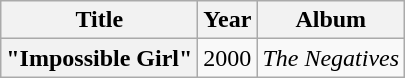<table class="wikitable plainrowheaders" style=text-align:center;>
<tr>
<th scope="col">Title</th>
<th scope="col">Year</th>
<th scope="col">Album</th>
</tr>
<tr>
<th scope="row">"Impossible Girl"</th>
<td>2000</td>
<td><em>The Negatives</em></td>
</tr>
</table>
